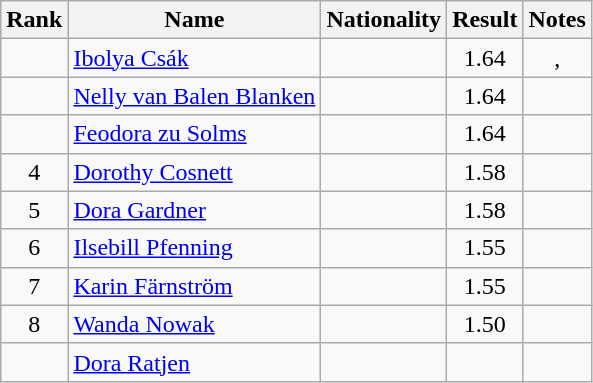<table class="wikitable sortable" style="text-align:center">
<tr>
<th>Rank</th>
<th>Name</th>
<th>Nationality</th>
<th>Result</th>
<th>Notes</th>
</tr>
<tr>
<td></td>
<td align=left><a href='#'>Ibolya Csák</a></td>
<td align=left></td>
<td>1.64</td>
<td>, </td>
</tr>
<tr>
<td></td>
<td align=left><a href='#'>Nelly van Balen Blanken</a></td>
<td align=left></td>
<td>1.64</td>
<td></td>
</tr>
<tr>
<td></td>
<td align=left><a href='#'>Feodora zu Solms</a></td>
<td align=left></td>
<td>1.64</td>
<td></td>
</tr>
<tr>
<td>4</td>
<td align=left><a href='#'>Dorothy Cosnett</a></td>
<td align=left></td>
<td>1.58</td>
<td></td>
</tr>
<tr>
<td>5</td>
<td align=left><a href='#'>Dora Gardner</a></td>
<td align=left></td>
<td>1.58</td>
<td></td>
</tr>
<tr>
<td>6</td>
<td align=left><a href='#'>Ilsebill Pfenning</a></td>
<td align=left></td>
<td>1.55</td>
<td></td>
</tr>
<tr>
<td>7</td>
<td align=left><a href='#'>Karin Färnström</a></td>
<td align=left></td>
<td>1.55</td>
<td></td>
</tr>
<tr>
<td>8</td>
<td align=left><a href='#'>Wanda Nowak</a></td>
<td align=left></td>
<td>1.50</td>
<td></td>
</tr>
<tr>
<td></td>
<td align=left><a href='#'>Dora Ratjen</a></td>
<td align=left></td>
<td></td>
<td></td>
</tr>
</table>
